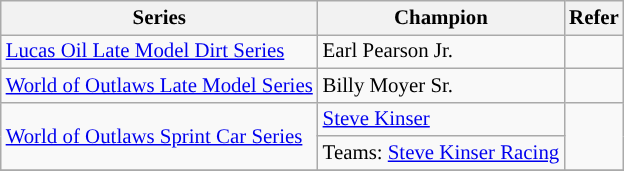<table class="wikitable" style="font-size:87%;">
<tr>
<th>Series</th>
<th>Champion</th>
<th>Refer</th>
</tr>
<tr>
<td><a href='#'>Lucas Oil Late Model Dirt Series</a></td>
<td> Earl Pearson Jr.</td>
<td></td>
</tr>
<tr>
<td><a href='#'>World of Outlaws Late Model Series</a></td>
<td> Billy Moyer Sr.</td>
<td></td>
</tr>
<tr>
<td rowspan=2><a href='#'>World of Outlaws Sprint Car Series</a></td>
<td> <a href='#'>Steve Kinser</a></td>
<td rowspan=2></td>
</tr>
<tr>
<td>Teams:  <a href='#'>Steve Kinser Racing</a></td>
</tr>
<tr>
</tr>
</table>
